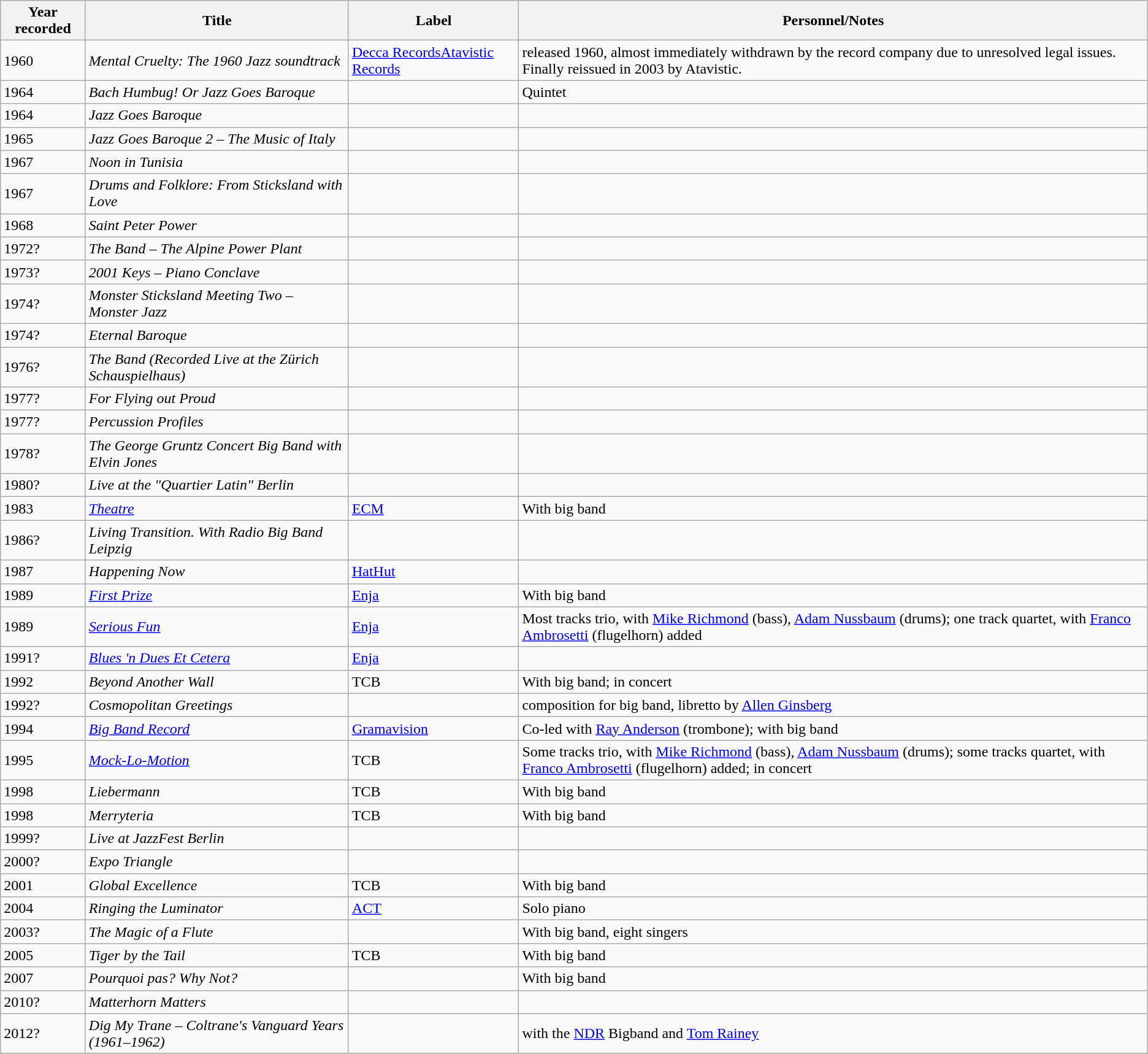<table class="wikitable sortable">
<tr>
<th>Year recorded</th>
<th>Title</th>
<th>Label</th>
<th>Personnel/Notes</th>
</tr>
<tr>
<td>1960</td>
<td><em>Mental Cruelty: The 1960 Jazz soundtrack</em></td>
<td><a href='#'>Decca Records</a><a href='#'>Atavistic Records</a></td>
<td>released 1960, almost immediately withdrawn by the record company due to unresolved legal issues. Finally reissued in 2003 by Atavistic.</td>
</tr>
<tr>
<td>1964</td>
<td><em>Bach Humbug! Or Jazz Goes Baroque</em></td>
<td></td>
<td>Quintet</td>
</tr>
<tr>
<td>1964</td>
<td><em>Jazz Goes Baroque</em></td>
<td></td>
<td></td>
</tr>
<tr>
<td>1965</td>
<td><em>Jazz Goes Baroque 2 – The Music of Italy</em></td>
<td></td>
<td></td>
</tr>
<tr>
<td>1967</td>
<td><em>Noon in Tunisia</em></td>
<td></td>
<td></td>
</tr>
<tr>
<td>1967</td>
<td><em>Drums and Folklore: From Sticksland with Love</em></td>
<td></td>
<td></td>
</tr>
<tr>
<td>1968</td>
<td><em>Saint Peter Power</em></td>
<td></td>
<td></td>
</tr>
<tr>
<td>1972?</td>
<td><em>The Band – The Alpine Power Plant</em></td>
<td></td>
<td></td>
</tr>
<tr>
<td>1973?</td>
<td><em>2001 Keys – Piano Conclave</em></td>
<td></td>
<td></td>
</tr>
<tr>
<td>1974?</td>
<td><em>Monster Sticksland Meeting Two – Monster Jazz</em></td>
<td></td>
<td></td>
</tr>
<tr>
<td>1974?</td>
<td><em>Eternal Baroque</em></td>
<td></td>
<td></td>
</tr>
<tr>
<td>1976?</td>
<td><em>The Band (Recorded Live at the Zürich Schauspielhaus)</em></td>
<td></td>
<td></td>
</tr>
<tr>
<td>1977?</td>
<td><em>For Flying out Proud</em></td>
<td></td>
<td></td>
</tr>
<tr>
<td>1977?</td>
<td><em>Percussion Profiles</em></td>
<td></td>
<td></td>
</tr>
<tr>
<td>1978?</td>
<td><em>The George Gruntz Concert Big Band with Elvin Jones</em></td>
<td></td>
<td></td>
</tr>
<tr>
<td>1980?</td>
<td><em>Live at the "Quartier Latin" Berlin</em></td>
<td></td>
<td></td>
</tr>
<tr>
<td>1983</td>
<td><em><a href='#'>Theatre</a></em></td>
<td><a href='#'>ECM</a></td>
<td>With big band</td>
</tr>
<tr>
<td>1986?</td>
<td><em>Living Transition. With Radio Big Band Leipzig</em></td>
<td></td>
<td></td>
</tr>
<tr>
<td>1987</td>
<td><em>Happening Now</em></td>
<td><a href='#'>HatHut</a></td>
<td></td>
</tr>
<tr>
<td>1989</td>
<td><em><a href='#'>First Prize</a></em></td>
<td><a href='#'>Enja</a></td>
<td>With big band</td>
</tr>
<tr>
<td>1989</td>
<td><em><a href='#'>Serious Fun</a></em></td>
<td><a href='#'>Enja</a></td>
<td>Most tracks trio, with <a href='#'>Mike Richmond</a> (bass), <a href='#'>Adam Nussbaum</a> (drums); one track quartet, with <a href='#'>Franco Ambrosetti</a> (flugelhorn) added</td>
</tr>
<tr>
<td>1991?</td>
<td><em><a href='#'>Blues 'n Dues Et Cetera</a></em></td>
<td><a href='#'>Enja</a></td>
<td></td>
</tr>
<tr>
<td>1992</td>
<td><em>Beyond Another Wall</em></td>
<td>TCB</td>
<td>With big band; in concert</td>
</tr>
<tr>
<td>1992?</td>
<td><em>Cosmopolitan Greetings</em></td>
<td></td>
<td>composition for big band, libretto by <a href='#'>Allen Ginsberg</a></td>
</tr>
<tr>
<td>1994</td>
<td><em><a href='#'>Big Band Record</a></em></td>
<td><a href='#'>Gramavision</a></td>
<td>Co-led with <a href='#'>Ray Anderson</a> (trombone); with big band</td>
</tr>
<tr>
<td>1995</td>
<td><em><a href='#'>Mock-Lo-Motion</a></em></td>
<td>TCB</td>
<td>Some tracks trio, with <a href='#'>Mike Richmond</a> (bass), <a href='#'>Adam Nussbaum</a> (drums); some tracks quartet, with <a href='#'>Franco Ambrosetti</a> (flugelhorn) added; in concert</td>
</tr>
<tr>
<td>1998</td>
<td><em>Liebermann</em></td>
<td>TCB</td>
<td>With big band</td>
</tr>
<tr>
<td>1998</td>
<td><em>Merryteria</em></td>
<td>TCB</td>
<td>With big band</td>
</tr>
<tr>
<td>1999?</td>
<td><em>Live at JazzFest Berlin</em></td>
<td></td>
<td></td>
</tr>
<tr>
<td>2000?</td>
<td><em>Expo Triangle</em></td>
<td></td>
<td></td>
</tr>
<tr>
<td>2001</td>
<td><em>Global Excellence</em></td>
<td>TCB</td>
<td>With big band</td>
</tr>
<tr>
<td>2004</td>
<td><em>Ringing the Luminator</em></td>
<td><a href='#'>ACT</a></td>
<td>Solo piano</td>
</tr>
<tr>
<td>2003?</td>
<td><em>The Magic of a Flute</em></td>
<td></td>
<td>With big band, eight singers</td>
</tr>
<tr>
<td>2005</td>
<td><em>Tiger by the Tail</em></td>
<td>TCB</td>
<td>With big band</td>
</tr>
<tr>
<td>2007</td>
<td><em>Pourquoi pas? Why Not?</em></td>
<td></td>
<td>With big band</td>
</tr>
<tr>
<td>2010?</td>
<td><em>Matterhorn Matters</em></td>
<td></td>
<td></td>
</tr>
<tr>
<td>2012?</td>
<td><em>Dig My Trane – Coltrane's Vanguard Years (1961–1962)</em></td>
<td></td>
<td>with the <a href='#'>NDR</a> Bigband and <a href='#'>Tom Rainey</a></td>
</tr>
</table>
